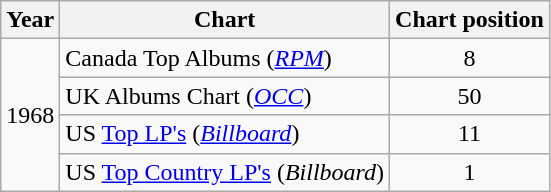<table class="wikitable">
<tr>
<th style="text-align:center;">Year</th>
<th style="text-align:center;">Chart</th>
<th style="text-align:center;">Chart position</th>
</tr>
<tr>
<td rowspan = "4">1968</td>
<td>Canada Top Albums (<em><a href='#'>RPM</a></em>)</td>
<td style="text-align:center;">8</td>
</tr>
<tr>
<td>UK Albums Chart (<em><a href='#'>OCC</a></em>)</td>
<td style="text-align:center;">50</td>
</tr>
<tr>
<td>US <a href='#'>Top LP's</a> (<em><a href='#'>Billboard</a></em>)</td>
<td style="text-align:center;">11</td>
</tr>
<tr>
<td>US <a href='#'>Top Country LP's</a> (<em>Billboard</em>)</td>
<td style="text-align:center;">1</td>
</tr>
</table>
